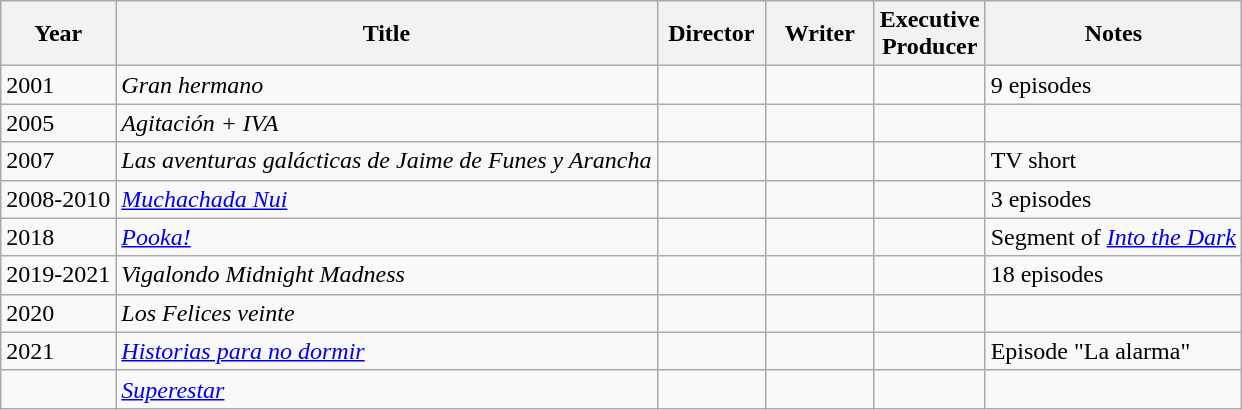<table class="wikitable">
<tr>
<th>Year</th>
<th>Title</th>
<th width=65>Director</th>
<th width=65>Writer</th>
<th width=65>Executive<br>Producer</th>
<th>Notes</th>
</tr>
<tr>
<td>2001</td>
<td><em>Gran hermano</em></td>
<td></td>
<td></td>
<td></td>
<td>9 episodes</td>
</tr>
<tr>
<td>2005</td>
<td><em>Agitación + IVA</em></td>
<td></td>
<td></td>
<td></td>
<td></td>
</tr>
<tr>
<td>2007</td>
<td><em>Las aventuras galácticas de Jaime de Funes y Arancha</em></td>
<td></td>
<td></td>
<td></td>
<td>TV short</td>
</tr>
<tr>
<td>2008-2010</td>
<td><em><a href='#'>Muchachada Nui</a></em></td>
<td></td>
<td></td>
<td></td>
<td>3 episodes</td>
</tr>
<tr>
<td>2018</td>
<td><em><a href='#'>Pooka!</a></em></td>
<td></td>
<td></td>
<td></td>
<td>Segment of <em><a href='#'>Into the Dark</a></em></td>
</tr>
<tr>
<td>2019-2021</td>
<td><em>Vigalondo Midnight Madness</em></td>
<td></td>
<td></td>
<td></td>
<td>18 episodes</td>
</tr>
<tr>
<td>2020</td>
<td><em>Los Felices veinte</em></td>
<td></td>
<td></td>
<td></td>
<td></td>
</tr>
<tr>
<td>2021</td>
<td><em><a href='#'>Historias para no dormir</a></em></td>
<td></td>
<td></td>
<td></td>
<td>Episode "La alarma"</td>
</tr>
<tr>
<td></td>
<td><em><a href='#'>Superestar</a></em></td>
<td></td>
<td></td>
<td></td>
<td></td>
</tr>
</table>
